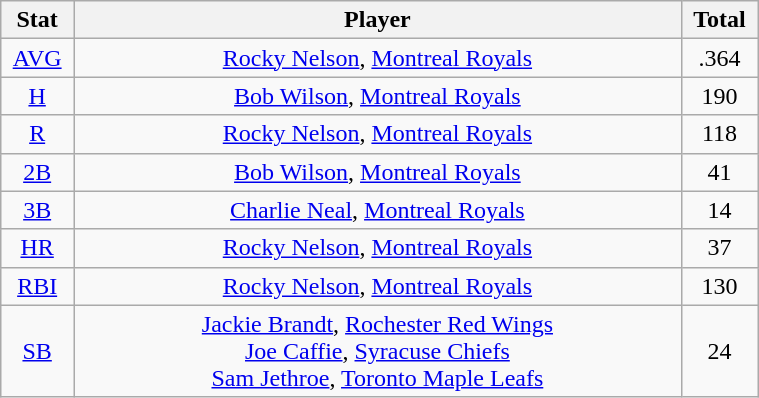<table class="wikitable" width="40%" style="text-align:center;">
<tr>
<th width="5%">Stat</th>
<th width="60%">Player</th>
<th width="5%">Total</th>
</tr>
<tr>
<td><a href='#'>AVG</a></td>
<td><a href='#'>Rocky Nelson</a>, <a href='#'>Montreal Royals</a></td>
<td>.364</td>
</tr>
<tr>
<td><a href='#'>H</a></td>
<td><a href='#'>Bob Wilson</a>, <a href='#'>Montreal Royals</a></td>
<td>190</td>
</tr>
<tr>
<td><a href='#'>R</a></td>
<td><a href='#'>Rocky Nelson</a>, <a href='#'>Montreal Royals</a></td>
<td>118</td>
</tr>
<tr>
<td><a href='#'>2B</a></td>
<td><a href='#'>Bob Wilson</a>, <a href='#'>Montreal Royals</a></td>
<td>41</td>
</tr>
<tr>
<td><a href='#'>3B</a></td>
<td><a href='#'>Charlie Neal</a>, <a href='#'>Montreal Royals</a></td>
<td>14</td>
</tr>
<tr>
<td><a href='#'>HR</a></td>
<td><a href='#'>Rocky Nelson</a>, <a href='#'>Montreal Royals</a></td>
<td>37</td>
</tr>
<tr>
<td><a href='#'>RBI</a></td>
<td><a href='#'>Rocky Nelson</a>, <a href='#'>Montreal Royals</a></td>
<td>130</td>
</tr>
<tr>
<td><a href='#'>SB</a></td>
<td><a href='#'>Jackie Brandt</a>, <a href='#'>Rochester Red Wings</a> <br> <a href='#'>Joe Caffie</a>, <a href='#'>Syracuse Chiefs</a> <br> <a href='#'>Sam Jethroe</a>, <a href='#'>Toronto Maple Leafs</a></td>
<td>24</td>
</tr>
</table>
